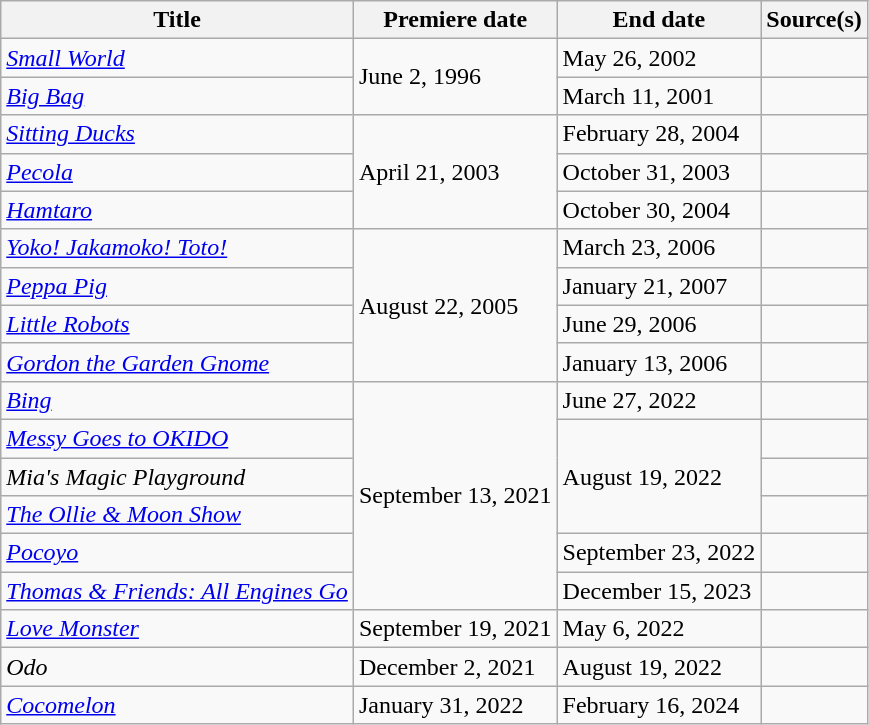<table class="wikitable sortable">
<tr>
<th>Title</th>
<th>Premiere date</th>
<th>End date</th>
<th>Source(s)</th>
</tr>
<tr>
<td><em><a href='#'>Small World</a></em></td>
<td rowspan=2>June 2, 1996</td>
<td>May 26, 2002</td>
<td></td>
</tr>
<tr>
<td><em><a href='#'>Big Bag</a></em></td>
<td>March 11, 2001</td>
<td></td>
</tr>
<tr>
<td><em><a href='#'>Sitting Ducks</a></em></td>
<td rowspan=3>April 21, 2003</td>
<td>February 28, 2004</td>
<td></td>
</tr>
<tr>
<td><em><a href='#'>Pecola</a></em></td>
<td>October 31, 2003</td>
<td></td>
</tr>
<tr>
<td><em><a href='#'>Hamtaro</a></em></td>
<td>October 30, 2004</td>
<td></td>
</tr>
<tr>
<td><em><a href='#'>Yoko! Jakamoko! Toto!</a></em></td>
<td rowspan=4>August 22, 2005</td>
<td>March 23, 2006</td>
<td></td>
</tr>
<tr>
<td><em><a href='#'>Peppa Pig</a></em></td>
<td>January 21, 2007</td>
<td></td>
</tr>
<tr>
<td><em><a href='#'>Little Robots</a></em></td>
<td>June 29, 2006</td>
<td></td>
</tr>
<tr>
<td><em><a href='#'>Gordon the Garden Gnome</a></em></td>
<td>January 13, 2006</td>
</tr>
<tr>
<td><em><a href='#'>Bing</a></em></td>
<td rowspan=6>September 13, 2021</td>
<td>June 27, 2022</td>
<td></td>
</tr>
<tr>
<td><em><a href='#'>Messy Goes to OKIDO</a></em></td>
<td rowspan=3>August 19, 2022</td>
<td></td>
</tr>
<tr>
<td><em>Mia's Magic Playground</em></td>
<td></td>
</tr>
<tr>
<td><em><a href='#'>The Ollie & Moon Show</a></em></td>
<td></td>
</tr>
<tr>
<td><em><a href='#'>Pocoyo</a></em></td>
<td>September 23, 2022</td>
<td></td>
</tr>
<tr>
<td><em><a href='#'>Thomas & Friends: All Engines Go</a></em></td>
<td>December 15, 2023</td>
<td></td>
</tr>
<tr>
<td><em><a href='#'>Love Monster</a></em></td>
<td>September 19, 2021</td>
<td>May 6, 2022</td>
<td></td>
</tr>
<tr>
<td><em>Odo</em></td>
<td>December 2, 2021</td>
<td>August 19, 2022</td>
<td></td>
</tr>
<tr>
<td><em><a href='#'>Cocomelon</a></em></td>
<td>January 31, 2022</td>
<td>February 16, 2024</td>
<td></td>
</tr>
</table>
